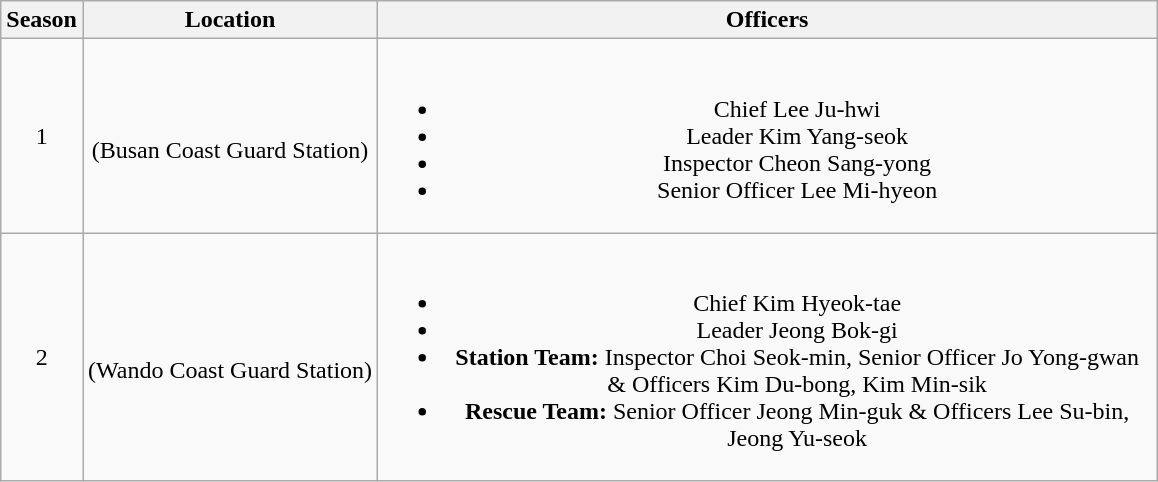<table class="wikitable" style="text-align:center;">
<tr>
<th>Season</th>
<th>Location</th>
<th>Officers</th>
</tr>
<tr>
<td>1</td>
<td><br>(Busan Coast Guard Station)</td>
<td style="max-width:32em"><br><ul><li>Chief Lee Ju-hwi</li><li>Leader Kim Yang-seok</li><li>Inspector Cheon Sang-yong</li><li>Senior Officer Lee Mi-hyeon</li></ul></td>
</tr>
<tr>
<td>2</td>
<td><br>(Wando Coast Guard Station)</td>
<td style="max-width:32em"><br><ul><li>Chief Kim Hyeok-tae</li><li>Leader Jeong Bok-gi</li><li><strong>Station Team:</strong> Inspector Choi Seok-min, Senior Officer Jo Yong-gwan & Officers Kim Du-bong, Kim Min-sik</li><li><strong>Rescue Team:</strong> Senior Officer Jeong Min-guk & Officers Lee Su-bin, Jeong Yu-seok</li></ul></td>
</tr>
</table>
